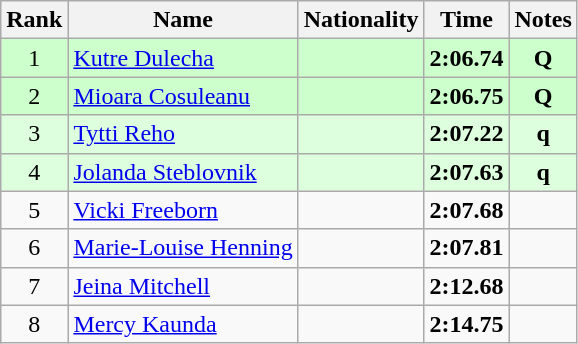<table class="wikitable sortable" style="text-align:center">
<tr>
<th>Rank</th>
<th>Name</th>
<th>Nationality</th>
<th>Time</th>
<th>Notes</th>
</tr>
<tr bgcolor=ccffcc>
<td>1</td>
<td align=left><a href='#'>Kutre Dulecha</a></td>
<td align=left></td>
<td><strong>2:06.74</strong></td>
<td><strong>Q</strong></td>
</tr>
<tr bgcolor=ccffcc>
<td>2</td>
<td align=left><a href='#'>Mioara Cosuleanu</a></td>
<td align=left></td>
<td><strong>2:06.75</strong></td>
<td><strong>Q</strong></td>
</tr>
<tr bgcolor=ddffdd>
<td>3</td>
<td align=left><a href='#'>Tytti Reho</a></td>
<td align=left></td>
<td><strong>2:07.22</strong></td>
<td><strong>q</strong></td>
</tr>
<tr bgcolor=ddffdd>
<td>4</td>
<td align=left><a href='#'>Jolanda Steblovnik</a></td>
<td align=left></td>
<td><strong>2:07.63</strong></td>
<td><strong>q</strong></td>
</tr>
<tr>
<td>5</td>
<td align=left><a href='#'>Vicki Freeborn</a></td>
<td align=left></td>
<td><strong>2:07.68</strong></td>
<td></td>
</tr>
<tr>
<td>6</td>
<td align=left><a href='#'>Marie-Louise Henning</a></td>
<td align=left></td>
<td><strong>2:07.81</strong></td>
<td></td>
</tr>
<tr>
<td>7</td>
<td align=left><a href='#'>Jeina Mitchell</a></td>
<td align=left></td>
<td><strong>2:12.68</strong></td>
<td></td>
</tr>
<tr>
<td>8</td>
<td align=left><a href='#'>Mercy Kaunda</a></td>
<td align=left></td>
<td><strong>2:14.75</strong></td>
<td></td>
</tr>
</table>
